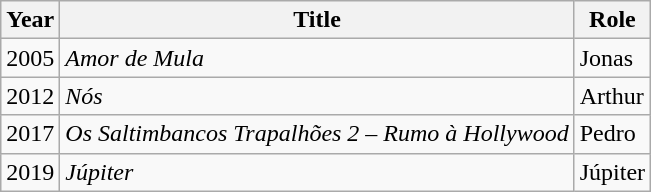<table class="wikitable">
<tr>
<th>Year</th>
<th>Title</th>
<th>Role</th>
</tr>
<tr>
<td>2005</td>
<td><em>Amor de Mula</em></td>
<td>Jonas</td>
</tr>
<tr>
<td>2012</td>
<td><em>Nós</em></td>
<td>Arthur</td>
</tr>
<tr>
<td>2017</td>
<td><em>Os Saltimbancos Trapalhões 2 – Rumo à Hollywood</em></td>
<td>Pedro</td>
</tr>
<tr>
<td>2019</td>
<td><em>Júpiter</em></td>
<td>Júpiter</td>
</tr>
</table>
